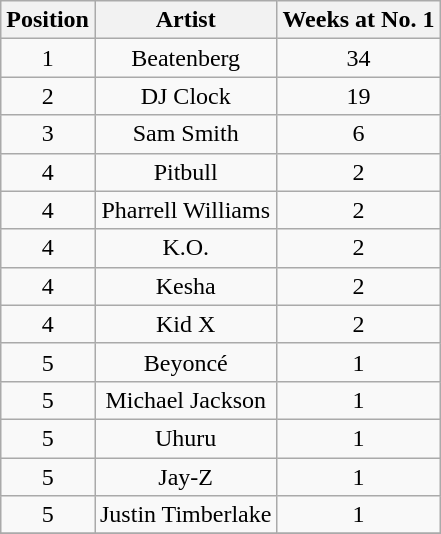<table class="wikitable">
<tr>
<th style="text-align: center;">Position</th>
<th style="text-align: center;">Artist</th>
<th style="text-align: center;">Weeks at No. 1</th>
</tr>
<tr>
<td style="text-align: center;">1</td>
<td style="text-align: center;">Beatenberg</td>
<td style="text-align: center;">34</td>
</tr>
<tr>
<td style="text-align: center;">2</td>
<td style="text-align: center;">DJ Clock</td>
<td style="text-align: center;">19</td>
</tr>
<tr>
<td style="text-align: center;">3</td>
<td style="text-align: center;">Sam Smith</td>
<td style="text-align: center;">6</td>
</tr>
<tr>
<td style="text-align: center;">4</td>
<td style="text-align: center;">Pitbull</td>
<td style="text-align: center;">2</td>
</tr>
<tr>
<td style="text-align: center;">4</td>
<td style="text-align: center;">Pharrell Williams</td>
<td style="text-align: center;">2</td>
</tr>
<tr>
<td style="text-align: center;">4</td>
<td style="text-align: center;">K.O.</td>
<td style="text-align: center;">2</td>
</tr>
<tr>
<td style="text-align: center;">4</td>
<td style="text-align: center;">Kesha</td>
<td style="text-align: center;">2</td>
</tr>
<tr>
<td style="text-align: center;">4</td>
<td style="text-align: center;">Kid X</td>
<td style="text-align: center;">2</td>
</tr>
<tr>
<td style="text-align: center;">5</td>
<td style="text-align: center;">Beyoncé</td>
<td style="text-align: center;">1</td>
</tr>
<tr>
<td style="text-align: center;">5</td>
<td style="text-align: center;">Michael Jackson</td>
<td style="text-align: center;">1</td>
</tr>
<tr>
<td style="text-align: center;">5</td>
<td style="text-align: center;">Uhuru</td>
<td style="text-align: center;">1</td>
</tr>
<tr>
<td style="text-align: center;">5</td>
<td style="text-align: center;">Jay-Z</td>
<td style="text-align: center;">1</td>
</tr>
<tr>
<td style="text-align: center;">5</td>
<td style="text-align: center;">Justin Timberlake</td>
<td style="text-align: center;">1</td>
</tr>
<tr>
</tr>
</table>
